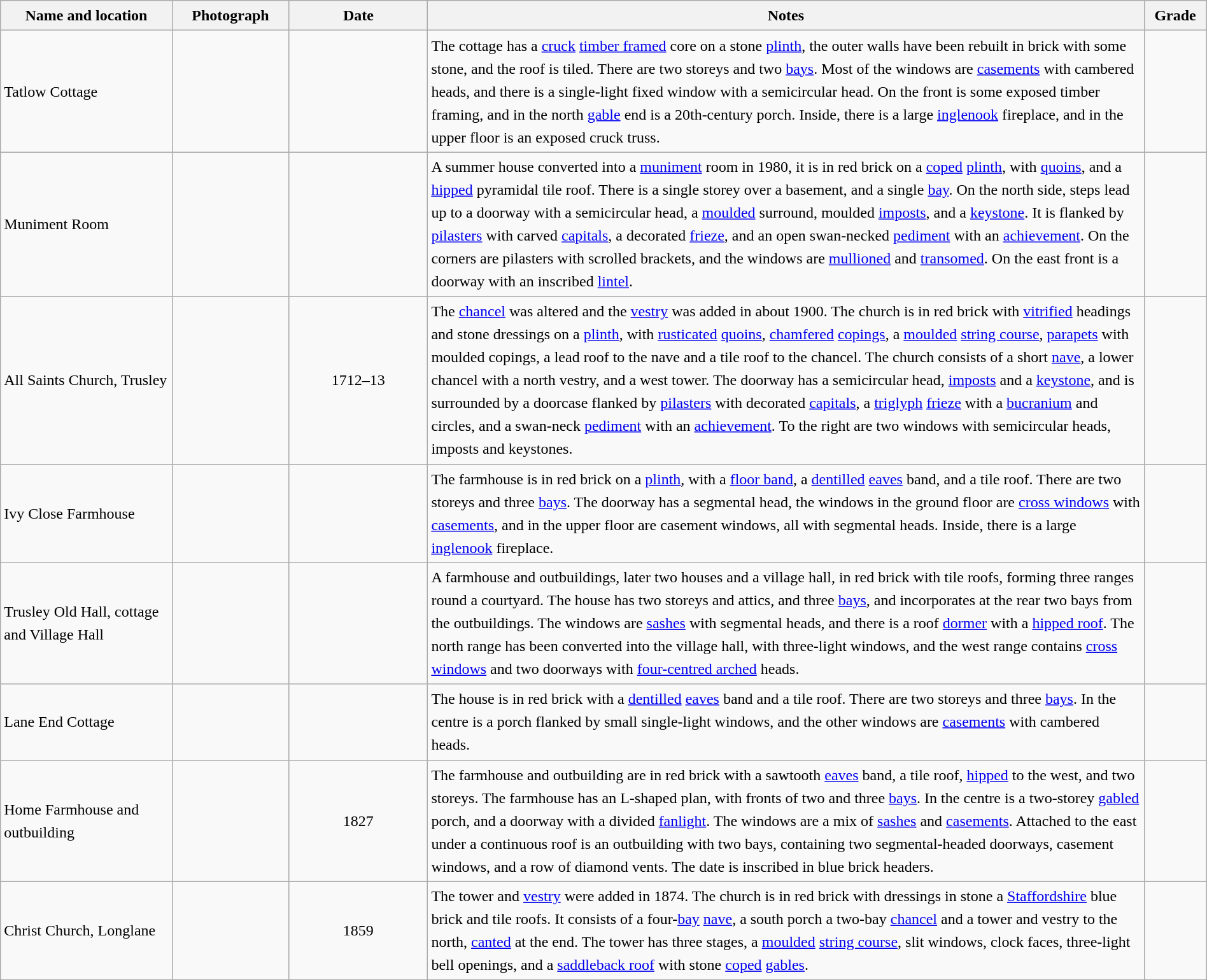<table class="wikitable sortable plainrowheaders" style="width:100%; border:0; text-align:left; line-height:150%;">
<tr>
<th scope="col"  style="width:150px">Name and location</th>
<th scope="col"  style="width:100px" class="unsortable">Photograph</th>
<th scope="col"  style="width:120px">Date</th>
<th scope="col"  style="width:650px" class="unsortable">Notes</th>
<th scope="col"  style="width:50px">Grade</th>
</tr>
<tr>
<td>Tatlow Cottage<br><small></small></td>
<td></td>
<td align="center"></td>
<td>The cottage has a <a href='#'>cruck</a> <a href='#'>timber framed</a> core on a stone <a href='#'>plinth</a>, the outer walls have been rebuilt in brick with some stone, and the roof is tiled.  There are two storeys and two <a href='#'>bays</a>.  Most of the windows are <a href='#'>casements</a> with cambered heads, and there is a single-light fixed window with a semicircular head.  On the front is some exposed timber framing, and in the north <a href='#'>gable</a> end is a 20th-century porch.  Inside, there is a large <a href='#'>inglenook</a> fireplace, and in the upper floor is an exposed cruck truss.</td>
<td align="center" ></td>
</tr>
<tr>
<td>Muniment Room<br><small></small></td>
<td></td>
<td align="center"></td>
<td>A summer house converted into a <a href='#'>muniment</a> room in 1980, it is in red brick on a <a href='#'>coped</a> <a href='#'>plinth</a>, with <a href='#'>quoins</a>, and a <a href='#'>hipped</a> pyramidal tile roof.  There is a single storey over a basement, and a single <a href='#'>bay</a>.  On the north side, steps lead up to a doorway with a semicircular head, a <a href='#'>moulded</a> surround, moulded <a href='#'>imposts</a>, and a <a href='#'>keystone</a>.  It is flanked by <a href='#'>pilasters</a> with carved <a href='#'>capitals</a>, a decorated <a href='#'>frieze</a>, and an open swan-necked <a href='#'>pediment</a> with an <a href='#'>achievement</a>.  On the corners are pilasters with scrolled brackets, and the windows are <a href='#'>mullioned</a> and <a href='#'>transomed</a>.  On the east front is a doorway with an inscribed <a href='#'>lintel</a>.</td>
<td align="center" ></td>
</tr>
<tr>
<td>All Saints Church, Trusley<br><small></small></td>
<td></td>
<td align="center">1712–13</td>
<td>The <a href='#'>chancel</a> was altered and the <a href='#'>vestry</a> was added in about 1900.  The church is in red brick with <a href='#'>vitrified</a> headings and stone dressings on a <a href='#'>plinth</a>, with <a href='#'>rusticated</a> <a href='#'>quoins</a>, <a href='#'>chamfered</a> <a href='#'>copings</a>, a <a href='#'>moulded</a> <a href='#'>string course</a>, <a href='#'>parapets</a> with moulded copings, a lead roof to the nave and a tile roof to the chancel.  The church consists of a short <a href='#'>nave</a>, a lower chancel with a north vestry, and a west tower.  The doorway has a semicircular head, <a href='#'>imposts</a> and a <a href='#'>keystone</a>, and is surrounded by a doorcase flanked by <a href='#'>pilasters</a> with decorated <a href='#'>capitals</a>, a <a href='#'>triglyph</a> <a href='#'>frieze</a> with a <a href='#'>bucranium</a> and circles, and a swan-neck <a href='#'>pediment</a> with an <a href='#'>achievement</a>.  To the right are two windows with semicircular heads, imposts and keystones.</td>
<td align="center" ></td>
</tr>
<tr>
<td>Ivy Close Farmhouse<br><small></small></td>
<td></td>
<td align="center"></td>
<td>The farmhouse is in red brick on a <a href='#'>plinth</a>, with a <a href='#'>floor band</a>, a <a href='#'>dentilled</a> <a href='#'>eaves</a> band, and a tile roof.  There are two storeys and three <a href='#'>bays</a>.  The doorway has a segmental head, the windows in the ground floor are <a href='#'>cross windows</a> with <a href='#'>casements</a>, and in the upper floor are casement windows, all with segmental heads.  Inside, there is a large <a href='#'>inglenook</a> fireplace.</td>
<td align="center" ></td>
</tr>
<tr>
<td>Trusley Old Hall, cottage and Village Hall<br><small></small></td>
<td></td>
<td align="center"></td>
<td>A farmhouse and outbuildings, later two houses and a village hall, in red brick with tile roofs, forming three ranges round a courtyard.  The house has two storeys and attics, and three <a href='#'>bays</a>, and incorporates at the rear two bays from the outbuildings.  The windows are <a href='#'>sashes</a> with segmental heads, and there is a roof <a href='#'>dormer</a> with a <a href='#'>hipped roof</a>.  The north range has been converted into the village hall, with three-light windows, and the west range contains <a href='#'>cross windows</a> and two doorways with <a href='#'>four-centred arched</a> heads.</td>
<td align="center" ></td>
</tr>
<tr>
<td>Lane End Cottage<br><small></small></td>
<td></td>
<td align="center"></td>
<td>The house is in red brick with a <a href='#'>dentilled</a> <a href='#'>eaves</a> band and a tile roof.  There are two storeys and three <a href='#'>bays</a>.  In the centre is a porch flanked by small single-light windows, and the other windows are <a href='#'>casements</a> with cambered heads.</td>
<td align="center" ></td>
</tr>
<tr>
<td>Home Farmhouse and outbuilding<br><small></small></td>
<td></td>
<td align="center">1827</td>
<td>The farmhouse and outbuilding are in red brick with a sawtooth <a href='#'>eaves</a> band, a tile roof, <a href='#'>hipped</a> to the west, and two storeys.  The farmhouse has an L-shaped plan, with fronts of two and three <a href='#'>bays</a>.  In the centre is a two-storey <a href='#'>gabled</a> porch, and a doorway with a divided <a href='#'>fanlight</a>.  The windows are a mix of <a href='#'>sashes</a> and <a href='#'>casements</a>.  Attached to the east under a continuous roof is an outbuilding with two bays, containing two segmental-headed doorways, casement windows, and a row of diamond vents.  The date is inscribed in blue brick headers.</td>
<td align="center" ></td>
</tr>
<tr>
<td>Christ Church, Longlane<br><small></small></td>
<td></td>
<td align="center">1859</td>
<td>The tower and <a href='#'>vestry</a> were added in 1874.  The church is in red brick with dressings in stone a <a href='#'>Staffordshire</a> blue brick and tile roofs.  It consists of a four-<a href='#'>bay</a> <a href='#'>nave</a>, a south porch a two-bay <a href='#'>chancel</a> and a tower and vestry to the north, <a href='#'>canted</a> at the end.  The tower has three stages, a <a href='#'>moulded</a> <a href='#'>string course</a>, slit windows, clock faces, three-light bell openings, and a <a href='#'>saddleback roof</a> with stone <a href='#'>coped</a> <a href='#'>gables</a>.</td>
<td align="center" ></td>
</tr>
<tr>
</tr>
</table>
